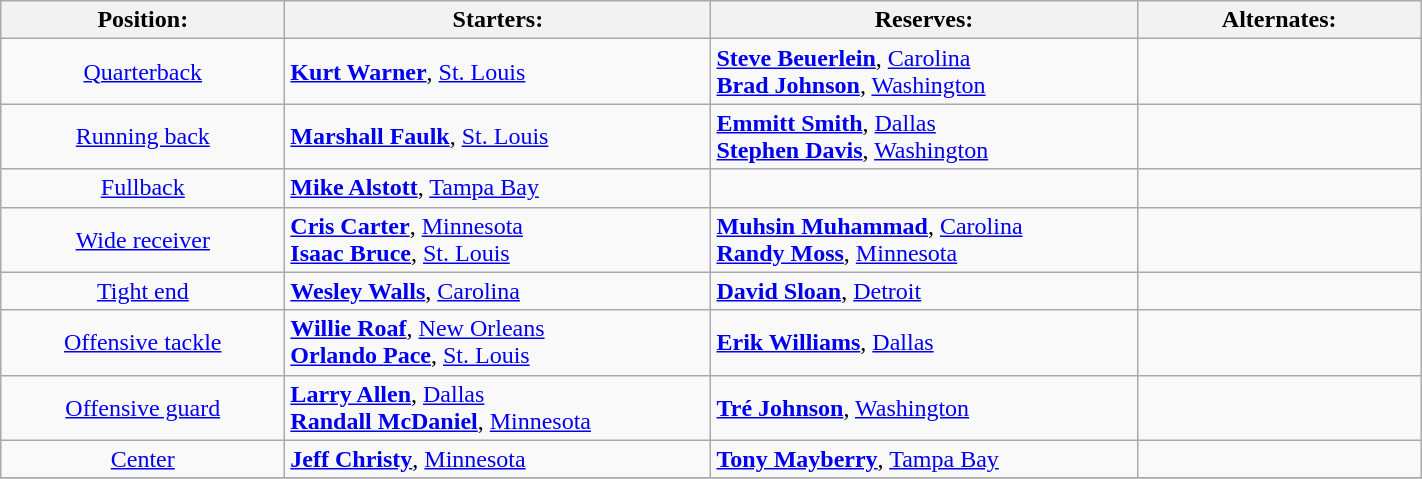<table class="wikitable" width=75%>
<tr>
<th width=20%>Position:</th>
<th width=30%>Starters:</th>
<th width=30%>Reserves:</th>
<th width=30%>Alternates:</th>
</tr>
<tr>
<td align=center><a href='#'>Quarterback</a></td>
<td> <strong><a href='#'>Kurt Warner</a></strong>, <a href='#'>St. Louis</a></td>
<td> <strong><a href='#'>Steve Beuerlein</a></strong>, <a href='#'>Carolina</a><br> <strong><a href='#'>Brad Johnson</a></strong>, <a href='#'>Washington</a></td>
<td></td>
</tr>
<tr>
<td align=center><a href='#'>Running back</a></td>
<td> <strong><a href='#'>Marshall Faulk</a></strong>, <a href='#'>St. Louis</a></td>
<td> <strong><a href='#'>Emmitt Smith</a></strong>, <a href='#'>Dallas</a><br> <strong><a href='#'>Stephen Davis</a></strong>, <a href='#'>Washington</a></td>
<td></td>
</tr>
<tr>
<td align=center><a href='#'>Fullback</a></td>
<td> <strong><a href='#'>Mike Alstott</a></strong>, <a href='#'>Tampa Bay</a></td>
<td></td>
<td></td>
</tr>
<tr>
<td align=center><a href='#'>Wide receiver</a></td>
<td> <strong><a href='#'>Cris Carter</a></strong>, <a href='#'>Minnesota</a><br> <strong><a href='#'>Isaac Bruce</a></strong>, <a href='#'>St. Louis</a></td>
<td> <strong><a href='#'>Muhsin Muhammad</a></strong>, <a href='#'>Carolina</a><br> <strong><a href='#'>Randy Moss</a></strong>, <a href='#'>Minnesota</a></td>
<td></td>
</tr>
<tr>
<td align=center><a href='#'>Tight end</a></td>
<td> <strong><a href='#'>Wesley Walls</a></strong>, <a href='#'>Carolina</a></td>
<td> <strong><a href='#'>David Sloan</a></strong>, <a href='#'>Detroit</a></td>
<td></td>
</tr>
<tr>
<td align=center><a href='#'>Offensive tackle</a></td>
<td> <strong><a href='#'>Willie Roaf</a></strong>, <a href='#'>New Orleans</a><br> <strong><a href='#'>Orlando Pace</a></strong>, <a href='#'>St. Louis</a></td>
<td> <strong><a href='#'>Erik Williams</a></strong>, <a href='#'>Dallas</a></td>
<td></td>
</tr>
<tr>
<td align=center><a href='#'>Offensive guard</a></td>
<td> <strong><a href='#'>Larry Allen</a></strong>, <a href='#'>Dallas</a><br> <strong><a href='#'>Randall McDaniel</a></strong>, <a href='#'>Minnesota</a></td>
<td> <strong><a href='#'>Tré Johnson</a></strong>, <a href='#'>Washington</a></td>
</tr>
<tr>
<td align=center><a href='#'>Center</a></td>
<td> <strong><a href='#'>Jeff Christy</a></strong>, <a href='#'>Minnesota</a></td>
<td> <strong><a href='#'>Tony Mayberry</a></strong>, <a href='#'>Tampa Bay</a></td>
<td></td>
</tr>
<tr>
</tr>
</table>
